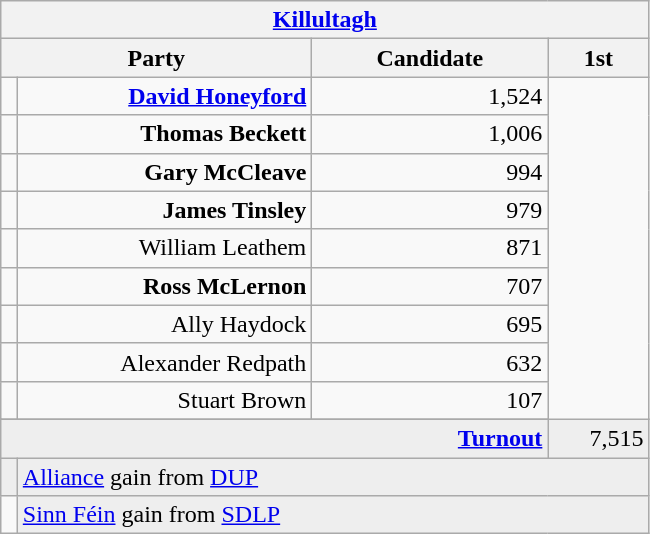<table class="wikitable">
<tr>
<th colspan="4" align="center"><a href='#'>Killultagh</a></th>
</tr>
<tr>
<th colspan="2" align="center" width=200>Party</th>
<th width=150>Candidate</th>
<th width=60>1st </th>
</tr>
<tr>
<td></td>
<td align="right"><strong><a href='#'>David Honeyford</a></strong></td>
<td align="right">1,524</td>
</tr>
<tr>
<td></td>
<td align="right"><strong>Thomas Beckett</strong></td>
<td align="right">1,006</td>
</tr>
<tr>
<td></td>
<td align="right"><strong>Gary McCleave</strong></td>
<td align="right">994</td>
</tr>
<tr>
<td></td>
<td align="right"><strong>James Tinsley</strong></td>
<td align="right">979</td>
</tr>
<tr>
<td></td>
<td align="right">William Leathem</td>
<td align="right">871</td>
</tr>
<tr>
<td></td>
<td align="right"><strong>Ross McLernon</strong></td>
<td align="right">707</td>
</tr>
<tr>
<td></td>
<td align="right">Ally Haydock</td>
<td align="right">695</td>
</tr>
<tr>
<td></td>
<td align="right">Alexander Redpath</td>
<td align="right">632</td>
</tr>
<tr>
<td></td>
<td align="right">Stuart Brown</td>
<td align="right">107</td>
</tr>
<tr>
</tr>
<tr bgcolor="EEEEEE">
<td colspan=3 align="right"><strong><a href='#'>Turnout</a></strong></td>
<td align="right">7,515</td>
</tr>
<tr bgcolor="EEEEEE">
<td bgcolor=></td>
<td colspan=4 bgcolor="EEEEEE"><a href='#'>Alliance</a> gain from <a href='#'>DUP</a></td>
</tr>
<tr>
<td bgcolor=></td>
<td colspan=4 bgcolor="EEEEEE"><a href='#'>Sinn Féin</a> gain from <a href='#'>SDLP</a></td>
</tr>
</table>
